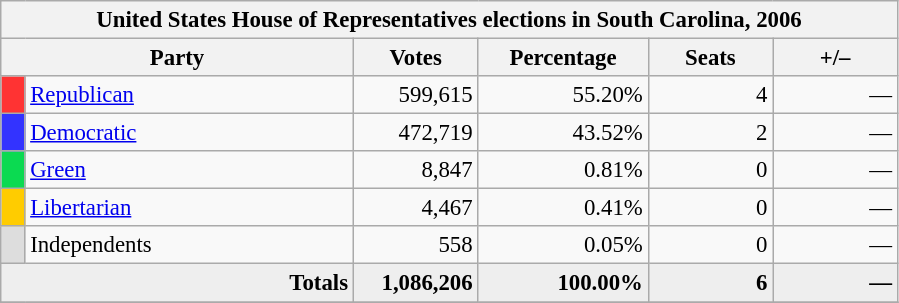<table class="wikitable" style="font-size: 95%;">
<tr>
<th colspan="6">United States House of Representatives elections in South Carolina, 2006</th>
</tr>
<tr>
<th colspan=2 style="width: 15em">Party</th>
<th style="width: 5em">Votes</th>
<th style="width: 7em">Percentage</th>
<th style="width: 5em">Seats</th>
<th style="width: 5em">+/–</th>
</tr>
<tr>
<th style="background-color:#FF3333; width: 3px"></th>
<td style="width: 130px"><a href='#'>Republican</a></td>
<td align="right">599,615</td>
<td align="right">55.20%</td>
<td align="right">4</td>
<td align="right">—</td>
</tr>
<tr>
<th style="background-color:#3333FF; width: 3px"></th>
<td style="width: 130px"><a href='#'>Democratic</a></td>
<td align="right">472,719</td>
<td align="right">43.52%</td>
<td align="right">2</td>
<td align="right">—</td>
</tr>
<tr>
<th style="background-color:#0BDA51; width: 3px"></th>
<td style="width: 130px"><a href='#'>Green</a></td>
<td align="right">8,847</td>
<td align="right">0.81%</td>
<td align="right">0</td>
<td align="right">—</td>
</tr>
<tr>
<th style="background-color:#FFCC00; width: 3px"></th>
<td style="width: 130px"><a href='#'>Libertarian</a></td>
<td align="right">4,467</td>
<td align="right">0.41%</td>
<td align="right">0</td>
<td align="right">—</td>
</tr>
<tr>
<th style="background-color:#DDDDDD; width: 3px"></th>
<td style="width: 130px">Independents</td>
<td align="right">558</td>
<td align="right">0.05%</td>
<td align="right">0</td>
<td align="right">—</td>
</tr>
<tr bgcolor="#EEEEEE">
<td colspan="2" align="right"><strong>Totals</strong></td>
<td align="right"><strong>1,086,206</strong></td>
<td align="right"><strong>100.00%</strong></td>
<td align="right"><strong>6</strong></td>
<td align="right"><strong>—</strong></td>
</tr>
<tr bgcolor="#EEEEEE">
</tr>
</table>
